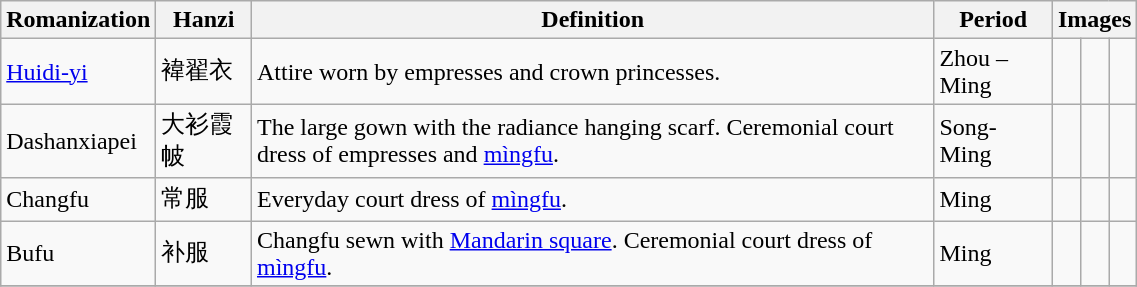<table class="wikitable sortable mw-collapsible" style="width:60%;">
<tr>
<th>Romanization</th>
<th>Hanzi</th>
<th>Definition</th>
<th>Period</th>
<th colspan="3">Images</th>
</tr>
<tr>
<td><a href='#'>Huidi-yi</a></td>
<td>褘翟衣</td>
<td>Attire worn by empresses and crown princesses.</td>
<td>Zhou – Ming</td>
<td></td>
<td></td>
<td></td>
</tr>
<tr>
<td>Dashanxiapei</td>
<td>大衫霞帔</td>
<td>The large gown with the radiance hanging scarf. Ceremonial court dress of empresses and <a href='#'>mìngfu</a>.</td>
<td>Song- Ming</td>
<td></td>
<td></td>
<td></td>
</tr>
<tr>
<td>Changfu</td>
<td>常服</td>
<td>Everyday court dress of <a href='#'>mìngfu</a>.</td>
<td>Ming</td>
<td></td>
<td></td>
<td></td>
</tr>
<tr>
<td>Bufu</td>
<td>补服</td>
<td>Changfu sewn with <a href='#'>Mandarin square</a>. Ceremonial court dress of <a href='#'>mìngfu</a>.</td>
<td>Ming</td>
<td></td>
<td></td>
<td></td>
</tr>
<tr>
</tr>
</table>
